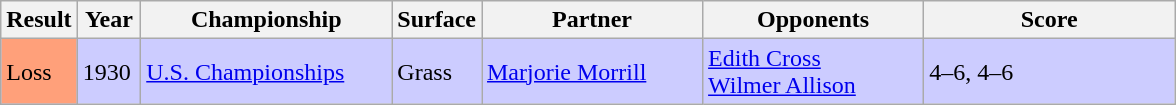<table class='sortable wikitable'>
<tr>
<th style="width:40px">Result</th>
<th style="width:35px">Year</th>
<th style="width:160px">Championship</th>
<th style="width:50px">Surface</th>
<th style="width:140px">Partner</th>
<th style="width:140px">Opponents</th>
<th style="width:160px" class="unsortable">Score</th>
</tr>
<tr style="background:#CCCCFF">
<td style="background:#FFA07A">Loss</td>
<td>1930</td>
<td><a href='#'>U.S. Championships</a></td>
<td>Grass</td>
<td> <a href='#'>Marjorie Morrill</a></td>
<td> <a href='#'>Edith Cross</a> <br>  <a href='#'>Wilmer Allison</a></td>
<td>4–6, 4–6</td>
</tr>
</table>
